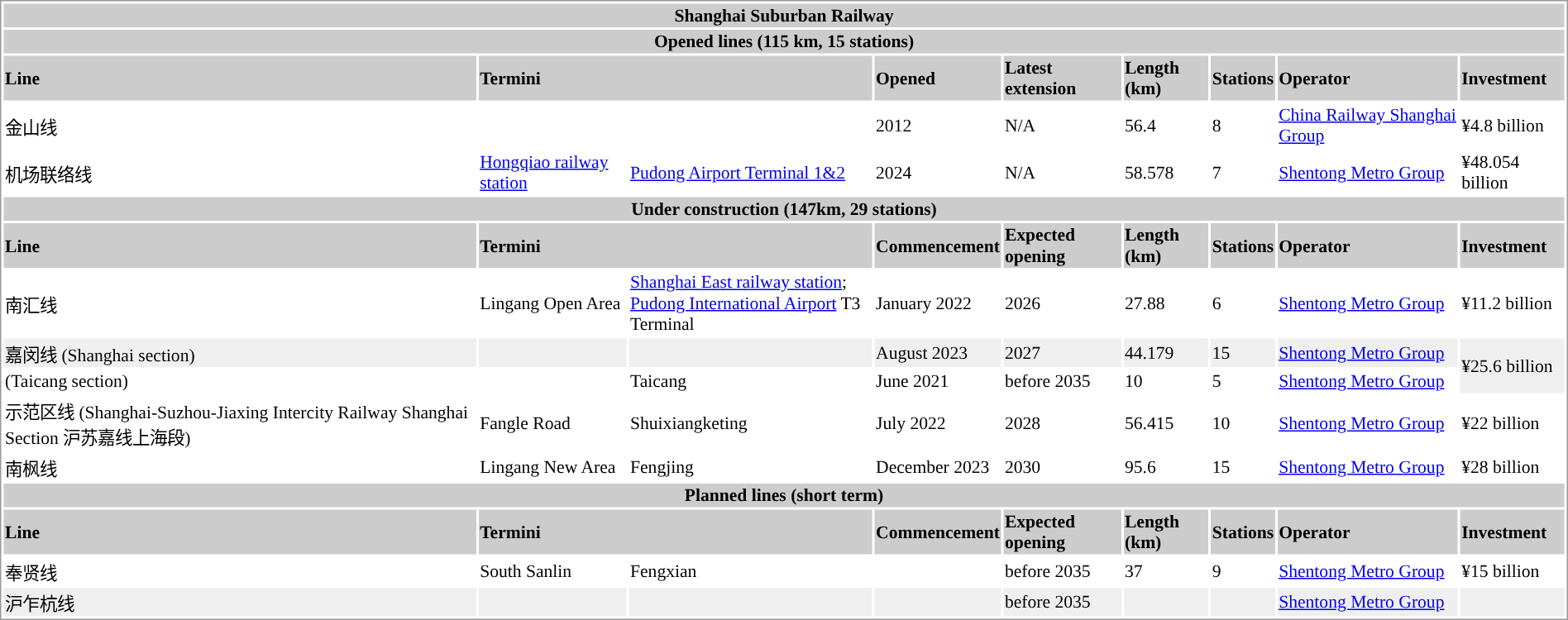<table border=0 style="border:1px solid #999;background-color:white;text-align:left;font-size:90%" class="mw-collapsible">
<tr>
<th colspan="9" style="text-align: center" bgcolor=#cccccc>Shanghai Suburban Railway</th>
</tr>
<tr bgcolor=#cccccc>
<th colspan="9" style="text-align: center">Opened lines (115 km, 15 stations)</th>
</tr>
<tr bgcolor=#cccccc>
<th>Line</th>
<th colspan="2">Termini</th>
<th>Opened</th>
<th>Latest extension</th>
<th>Length (km)</th>
<th>Stations</th>
<th>Operator</th>
<th>Investment</th>
</tr>
<tr>
<td> 金山线</td>
<td></td>
<td></td>
<td>2012</td>
<td>N/A</td>
<td>56.4</td>
<td>8</td>
<td><a href='#'>China Railway Shanghai Group</a></td>
<td>¥4.8 billion</td>
</tr>
<tr>
<td> 机场联络线</td>
<td><a href='#'>Hongqiao railway station</a></td>
<td><a href='#'>Pudong Airport Terminal 1&2</a></td>
<td>2024</td>
<td>N/A</td>
<td>58.578</td>
<td>7</td>
<td> <a href='#'>Shentong Metro Group</a></td>
<td>¥48.054 billion</td>
</tr>
<tr bgcolor=#cccccc>
<th colspan="9" style="text-align: center">Under construction (147km, 29 stations)</th>
</tr>
<tr bgcolor=#cccccc>
<th>Line</th>
<th colspan="2">Termini</th>
<th>Commencement</th>
<th>Expected opening</th>
<th>Length (km)</th>
<th>Stations</th>
<th>Operator</th>
<th>Investment</th>
</tr>
<tr>
<td> 南汇线</td>
<td>Lingang Open Area</td>
<td><a href='#'>Shanghai East railway station</a>;<br> <a href='#'>Pudong International Airport</a> T3 Terminal</td>
<td>January 2022</td>
<td>2026</td>
<td>27.88</td>
<td>6</td>
<td> <a href='#'>Shentong Metro Group</a></td>
<td>¥11.2 billion</td>
</tr>
<tr bgcolor="#EFEFEF">
<td> 嘉闵线 (Shanghai section)</td>
<td></td>
<td></td>
<td>August 2023</td>
<td>2027</td>
<td>44.179</td>
<td>15</td>
<td> <a href='#'>Shentong Metro Group</a></td>
<td rowspan="2">¥25.6 billion</td>
</tr>
<tr>
<td> (Taicang section)</td>
<td></td>
<td>Taicang</td>
<td>June 2021</td>
<td>before 2035</td>
<td>10</td>
<td>5</td>
<td> <a href='#'>Shentong Metro Group</a></td>
</tr>
<tr>
<td> 示范区线 (Shanghai-Suzhou-Jiaxing Intercity Railway Shanghai Section 沪苏嘉线上海段)</td>
<td>Fangle Road</td>
<td>Shuixiangketing</td>
<td>July 2022</td>
<td>2028</td>
<td>56.415</td>
<td>10</td>
<td> <a href='#'>Shentong Metro Group</a></td>
<td>¥22 billion</td>
</tr>
<tr>
<td> 南枫线</td>
<td>Lingang New Area</td>
<td>Fengjing</td>
<td>December 2023</td>
<td>2030</td>
<td>95.6</td>
<td>15</td>
<td> <a href='#'>Shentong Metro Group</a></td>
<td>¥28 billion</td>
</tr>
<tr bgcolor=#cccccc>
<th colspan="9" style="text-align: center">Planned lines (short term)</th>
</tr>
<tr bgcolor=#cccccc>
<th>Line</th>
<th colspan="2">Termini</th>
<th>Commencement</th>
<th>Expected opening</th>
<th>Length (km)</th>
<th>Stations</th>
<th>Operator</th>
<th>Investment</th>
</tr>
<tr>
<td> 奉贤线</td>
<td>South Sanlin</td>
<td>Fengxian</td>
<td></td>
<td>before 2035</td>
<td>37</td>
<td>9</td>
<td> <a href='#'>Shentong Metro Group</a></td>
<td>¥15 billion</td>
</tr>
<tr bgcolor="#EFEFEF">
<td> 沪乍杭线</td>
<td></td>
<td></td>
<td></td>
<td>before 2035</td>
<td></td>
<td></td>
<td> <a href='#'>Shentong Metro Group</a></td>
<td></td>
</tr>
</table>
